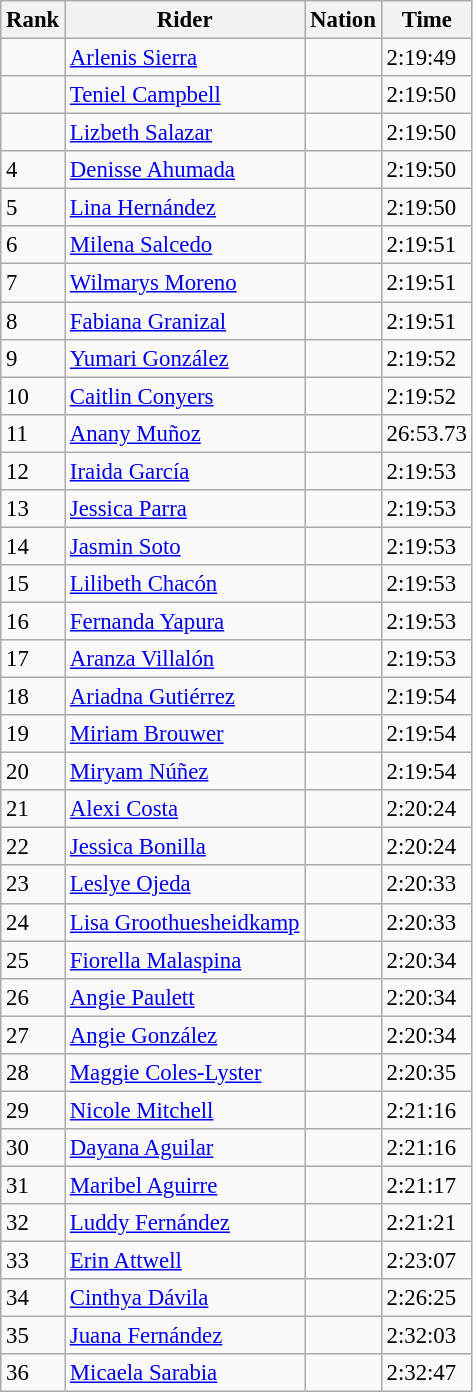<table class="wikitable sortable" style="font-size:95%" style="width:35em;" style="text-align:center">
<tr>
<th>Rank</th>
<th>Rider</th>
<th>Nation</th>
<th>Time</th>
</tr>
<tr>
<td></td>
<td align=left><a href='#'>Arlenis Sierra</a></td>
<td align=left></td>
<td>2:19:49</td>
</tr>
<tr>
<td></td>
<td align=left><a href='#'>Teniel Campbell</a></td>
<td align=left></td>
<td>2:19:50</td>
</tr>
<tr>
<td></td>
<td align=left><a href='#'>Lizbeth Salazar</a></td>
<td align=left></td>
<td>2:19:50</td>
</tr>
<tr>
<td>4</td>
<td align=left><a href='#'>Denisse Ahumada</a></td>
<td align=left></td>
<td>2:19:50</td>
</tr>
<tr>
<td>5</td>
<td align=left><a href='#'>Lina Hernández</a></td>
<td align=left></td>
<td>2:19:50</td>
</tr>
<tr>
<td>6</td>
<td align=left><a href='#'>Milena Salcedo</a></td>
<td align=left></td>
<td>2:19:51</td>
</tr>
<tr>
<td>7</td>
<td align=left><a href='#'>Wilmarys Moreno</a></td>
<td align=left></td>
<td>2:19:51</td>
</tr>
<tr>
<td>8</td>
<td align=left><a href='#'>Fabiana Granizal</a></td>
<td align=left></td>
<td>2:19:51</td>
</tr>
<tr>
<td>9</td>
<td align=left><a href='#'>Yumari González</a></td>
<td align=left></td>
<td>2:19:52</td>
</tr>
<tr>
<td>10</td>
<td align=left><a href='#'>Caitlin Conyers</a></td>
<td align=left></td>
<td>2:19:52</td>
</tr>
<tr>
<td>11</td>
<td align=left><a href='#'>Anany Muñoz</a></td>
<td align=left></td>
<td>26:53.73</td>
</tr>
<tr>
<td>12</td>
<td align=left><a href='#'>Iraida García</a></td>
<td align=left></td>
<td>2:19:53</td>
</tr>
<tr>
<td>13</td>
<td align=left><a href='#'>Jessica Parra</a></td>
<td align=left></td>
<td>2:19:53</td>
</tr>
<tr>
<td>14</td>
<td align=left><a href='#'>Jasmin Soto</a></td>
<td align=left></td>
<td>2:19:53</td>
</tr>
<tr>
<td>15</td>
<td align=left><a href='#'>Lilibeth Chacón</a></td>
<td align=left></td>
<td>2:19:53</td>
</tr>
<tr>
<td>16</td>
<td align=left><a href='#'>Fernanda Yapura</a></td>
<td align=left></td>
<td>2:19:53</td>
</tr>
<tr>
<td>17</td>
<td align=left><a href='#'>Aranza Villalón</a></td>
<td align=left></td>
<td>2:19:53</td>
</tr>
<tr>
<td>18</td>
<td align=left><a href='#'>Ariadna Gutiérrez</a></td>
<td align=left></td>
<td>2:19:54</td>
</tr>
<tr>
<td>19</td>
<td align=left><a href='#'>Miriam Brouwer</a></td>
<td align=left></td>
<td>2:19:54</td>
</tr>
<tr>
<td>20</td>
<td align=left><a href='#'>Miryam Núñez</a></td>
<td align=left></td>
<td>2:19:54</td>
</tr>
<tr>
<td>21</td>
<td align=left><a href='#'>Alexi Costa</a></td>
<td align=left></td>
<td>2:20:24</td>
</tr>
<tr>
<td>22</td>
<td align=left><a href='#'>Jessica Bonilla</a></td>
<td align=left></td>
<td>2:20:24</td>
</tr>
<tr>
<td>23</td>
<td align=left><a href='#'>Leslye Ojeda</a></td>
<td align=left></td>
<td>2:20:33</td>
</tr>
<tr>
<td>24</td>
<td align=left><a href='#'>Lisa Groothuesheidkamp</a></td>
<td align=left></td>
<td>2:20:33</td>
</tr>
<tr>
<td>25</td>
<td align=left><a href='#'>Fiorella Malaspina</a></td>
<td align=left></td>
<td>2:20:34</td>
</tr>
<tr>
<td>26</td>
<td align=left><a href='#'>Angie Paulett</a></td>
<td align=left></td>
<td>2:20:34</td>
</tr>
<tr>
<td>27</td>
<td align=left><a href='#'>Angie González</a></td>
<td align=left></td>
<td>2:20:34</td>
</tr>
<tr>
<td>28</td>
<td align=left><a href='#'>Maggie Coles-Lyster</a></td>
<td align=left></td>
<td>2:20:35</td>
</tr>
<tr>
<td>29</td>
<td align=left><a href='#'>Nicole Mitchell</a></td>
<td align=left></td>
<td>2:21:16</td>
</tr>
<tr>
<td>30</td>
<td align=left><a href='#'>Dayana Aguilar</a></td>
<td align=left></td>
<td>2:21:16</td>
</tr>
<tr>
<td>31</td>
<td align=left><a href='#'>Maribel Aguirre</a></td>
<td align=left></td>
<td>2:21:17</td>
</tr>
<tr>
<td>32</td>
<td align=left><a href='#'>Luddy Fernández</a></td>
<td align=left></td>
<td>2:21:21</td>
</tr>
<tr>
<td>33</td>
<td align=left><a href='#'>Erin Attwell</a></td>
<td align=left></td>
<td>2:23:07</td>
</tr>
<tr>
<td>34</td>
<td align=left><a href='#'>Cinthya Dávila</a></td>
<td align=left></td>
<td>2:26:25</td>
</tr>
<tr>
<td>35</td>
<td align=left><a href='#'>Juana Fernández</a></td>
<td align=left></td>
<td>2:32:03</td>
</tr>
<tr>
<td>36</td>
<td align=left><a href='#'>Micaela Sarabia</a></td>
<td align=left></td>
<td>2:32:47</td>
</tr>
</table>
